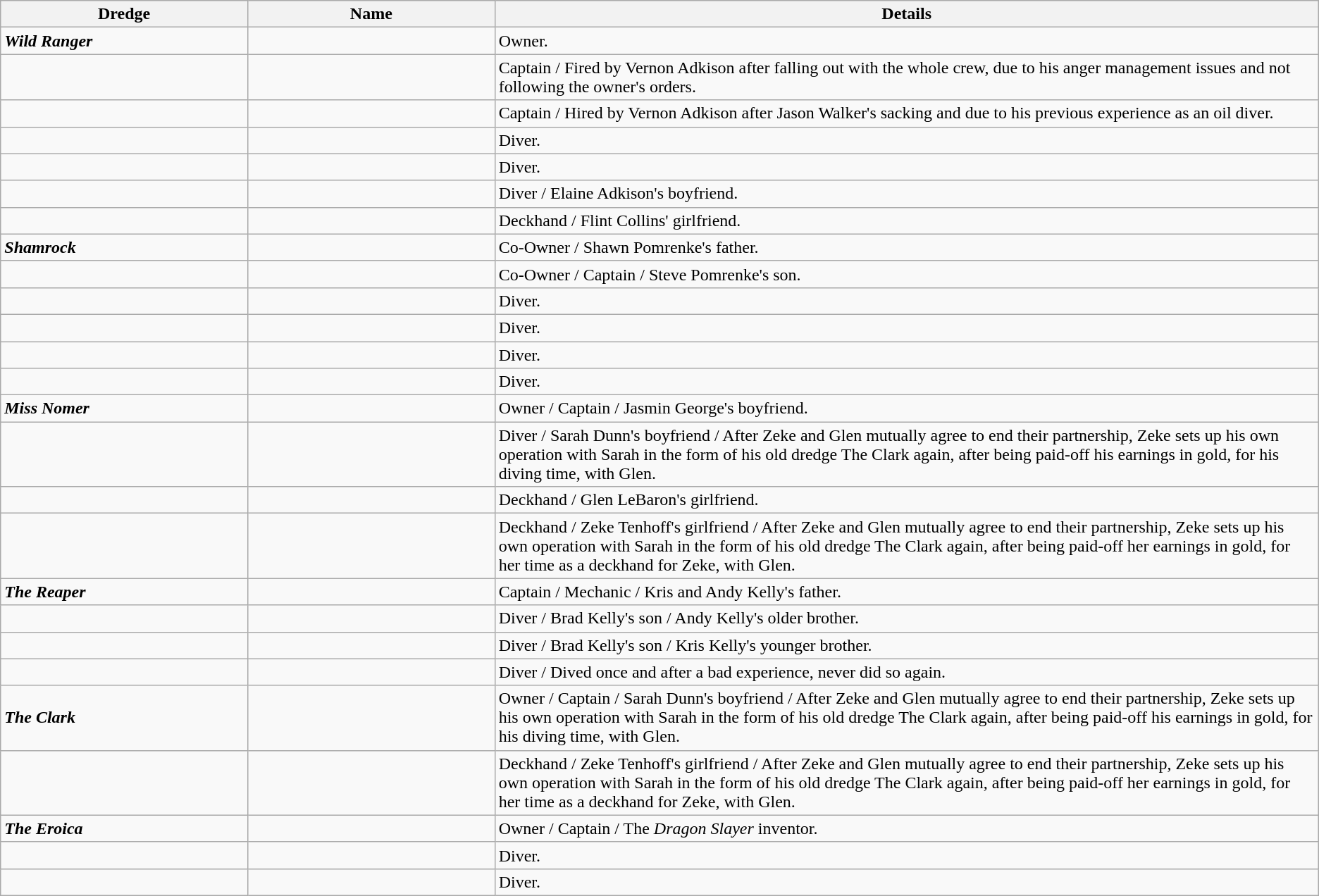<table class=wikitable>
<tr>
<th style="width:15%;">Dredge</th>
<th style="width:15%;">Name</th>
<th colspan="12" style="width:50%;">Details</th>
</tr>
<tr>
<td><strong><em>Wild Ranger</em></strong></td>
<td></td>
<td>Owner.</td>
</tr>
<tr>
<td></td>
<td></td>
<td>Captain / Fired by Vernon Adkison after falling out with the whole crew, due to his anger management issues and not following the owner's orders.</td>
</tr>
<tr>
<td></td>
<td></td>
<td>Captain / Hired by Vernon Adkison after Jason Walker's sacking and due to his previous experience as an oil diver.</td>
</tr>
<tr>
<td></td>
<td></td>
<td>Diver.</td>
</tr>
<tr>
<td></td>
<td></td>
<td>Diver.</td>
</tr>
<tr>
<td></td>
<td></td>
<td>Diver / Elaine Adkison's boyfriend.</td>
</tr>
<tr>
<td></td>
<td></td>
<td>Deckhand / Flint Collins' girlfriend.</td>
</tr>
<tr>
<td><strong><em>Shamrock</em></strong></td>
<td></td>
<td>Co-Owner / Shawn Pomrenke's father.</td>
</tr>
<tr>
<td></td>
<td></td>
<td>Co-Owner / Captain / Steve Pomrenke's son.</td>
</tr>
<tr>
<td></td>
<td></td>
<td>Diver.</td>
</tr>
<tr>
<td></td>
<td></td>
<td>Diver.</td>
</tr>
<tr>
<td></td>
<td></td>
<td>Diver.</td>
</tr>
<tr>
<td></td>
<td></td>
<td>Diver.</td>
</tr>
<tr>
<td><strong><em>Miss Nomer</em></strong></td>
<td></td>
<td>Owner / Captain / Jasmin George's boyfriend.</td>
</tr>
<tr>
<td></td>
<td></td>
<td>Diver / Sarah Dunn's boyfriend / After Zeke and Glen mutually agree to end their partnership, Zeke sets up his own operation with Sarah in the form of his old dredge The Clark again, after being paid-off his earnings in gold, for his diving time, with Glen.</td>
</tr>
<tr>
<td></td>
<td></td>
<td>Deckhand / Glen LeBaron's girlfriend.</td>
</tr>
<tr>
<td></td>
<td></td>
<td>Deckhand / Zeke Tenhoff's girlfriend / After Zeke and Glen mutually agree to end their partnership, Zeke sets up his own operation with Sarah in the form of his old dredge The Clark again, after being paid-off her earnings in gold, for her time as a deckhand for Zeke, with Glen.</td>
</tr>
<tr>
<td><strong><em>The Reaper</em></strong></td>
<td></td>
<td>Captain / Mechanic / Kris and Andy Kelly's father.</td>
</tr>
<tr>
<td></td>
<td></td>
<td>Diver / Brad Kelly's son / Andy Kelly's older brother.</td>
</tr>
<tr>
<td></td>
<td></td>
<td>Diver / Brad Kelly's son / Kris Kelly's younger brother.</td>
</tr>
<tr>
<td></td>
<td></td>
<td>Diver / Dived once and after a bad experience, never did so again.</td>
</tr>
<tr>
<td><strong><em>The Clark</em></strong></td>
<td></td>
<td>Owner / Captain / Sarah Dunn's boyfriend / After Zeke and Glen mutually agree to end their partnership, Zeke sets up his own operation with Sarah in the form of his old dredge The Clark again, after being paid-off his earnings in gold, for his diving time, with Glen.</td>
</tr>
<tr>
<td></td>
<td></td>
<td>Deckhand / Zeke Tenhoff's girlfriend / After Zeke and Glen mutually agree to end their partnership, Zeke sets up his own operation with Sarah in the form of his old dredge The Clark again, after being paid-off her earnings in gold, for her time as a deckhand for Zeke, with Glen.</td>
</tr>
<tr>
<td><strong><em> The Eroica</em></strong></td>
<td></td>
<td>Owner / Captain / The <em>Dragon Slayer</em> inventor.</td>
</tr>
<tr>
<td></td>
<td></td>
<td>Diver.</td>
</tr>
<tr>
<td></td>
<td></td>
<td>Diver.</td>
</tr>
</table>
